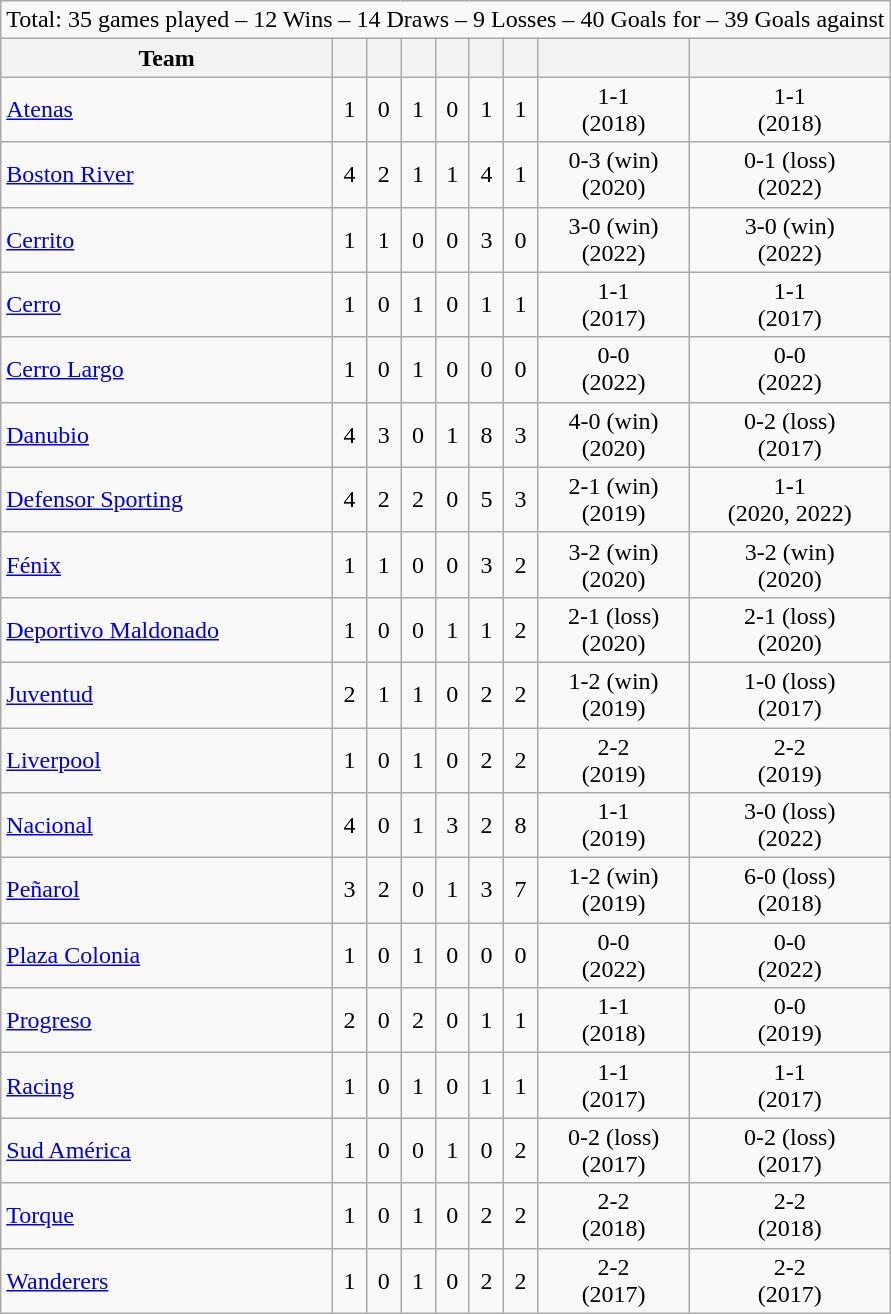<table class="wikitable" style="text-align: center;">
<tr>
<td colspan=9>Total: 35 games played – 12 Wins – 14 Draws – 9 Losses – 40 Goals for – 39 Goals against</td>
</tr>
<tr>
<th>Team</th>
<th></th>
<th></th>
<th></th>
<th></th>
<th></th>
<th></th>
<th></th>
<th></th>
</tr>
<tr>
<td align="left"><a href='#'>Atenas</a></td>
<td>1</td>
<td>0</td>
<td>1</td>
<td>0</td>
<td>1</td>
<td>1</td>
<td>1-1 <br> (2018)</td>
<td>1-1 <br> (2018)</td>
</tr>
<tr>
<td align="left"><a href='#'>Boston River</a></td>
<td>4</td>
<td>2</td>
<td>1</td>
<td>1</td>
<td>4</td>
<td>1</td>
<td>0-3 (win) <br> (2020)</td>
<td>0-1 (loss) <br> (2022)</td>
</tr>
<tr>
<td align="left"><a href='#'>Cerrito</a></td>
<td>1</td>
<td>1</td>
<td>0</td>
<td>0</td>
<td>3</td>
<td>0</td>
<td>3-0 (win) <br> (2022)</td>
<td>3-0 (win) <br> (2022)</td>
</tr>
<tr>
<td align="left"><a href='#'>Cerro</a></td>
<td>1</td>
<td>0</td>
<td>1</td>
<td>0</td>
<td>1</td>
<td>1</td>
<td>1-1 <br> (2017)</td>
<td>1-1 <br> (2017)</td>
</tr>
<tr>
<td align="left"><a href='#'>Cerro Largo</a></td>
<td>1</td>
<td>0</td>
<td>1</td>
<td>0</td>
<td>0</td>
<td>0</td>
<td>0-0 <br> (2022)</td>
<td>0-0 <br> (2022)</td>
</tr>
<tr>
<td align="left"><a href='#'>Danubio</a></td>
<td>4</td>
<td>3</td>
<td>0</td>
<td>1</td>
<td>8</td>
<td>3</td>
<td>4-0 (win) <br> (2020)</td>
<td>0-2 (loss) <br> (2017)</td>
</tr>
<tr>
<td align="left"><a href='#'>Defensor Sporting</a></td>
<td>4</td>
<td>2</td>
<td>2</td>
<td>0</td>
<td>5</td>
<td>3</td>
<td>2-1 (win) <br> (2019)</td>
<td>1-1 <br> (2020, 2022)</td>
</tr>
<tr>
<td align="left"><a href='#'>Fénix</a></td>
<td>1</td>
<td>1</td>
<td>0</td>
<td>0</td>
<td>3</td>
<td>2</td>
<td>3-2 (win) <br> (2020)</td>
<td>3-2 (win) <br> (2020)</td>
</tr>
<tr>
<td align="left"><a href='#'>Deportivo Maldonado</a></td>
<td>1</td>
<td>0</td>
<td>0</td>
<td>1</td>
<td>1</td>
<td>2</td>
<td>2-1 (loss) <br> (2020)</td>
<td>2-1 (loss) <br> (2020)</td>
</tr>
<tr>
<td align="left"><a href='#'>Juventud</a></td>
<td>2</td>
<td>1</td>
<td>1</td>
<td>0</td>
<td>2</td>
<td>2</td>
<td>1-2 (win) <br> (2019)</td>
<td>1-0 (loss) <br> (2017)</td>
</tr>
<tr>
<td align="left"><a href='#'>Liverpool</a></td>
<td>1</td>
<td>0</td>
<td>1</td>
<td>0</td>
<td>2</td>
<td>2</td>
<td>2-2 <br> (2019)</td>
<td>2-2 <br> (2019)</td>
</tr>
<tr>
<td align="left"><a href='#'>Nacional</a></td>
<td>4</td>
<td>0</td>
<td>1</td>
<td>3</td>
<td>2</td>
<td>8</td>
<td>1-1 <br> (2019)</td>
<td>3-0 (loss) <br> (2022)</td>
</tr>
<tr>
<td align="left"><a href='#'>Peñarol</a></td>
<td>3</td>
<td>2</td>
<td>0</td>
<td>1</td>
<td>3</td>
<td>7</td>
<td>1-2 (win) <br> (2019)</td>
<td>6-0 (loss) <br> (2018)</td>
</tr>
<tr>
<td align="left"><a href='#'>Plaza Colonia</a></td>
<td>1</td>
<td>0</td>
<td>1</td>
<td>0</td>
<td>0</td>
<td>0</td>
<td>0-0 <br> (2022)</td>
<td>0-0 <br> (2022)</td>
</tr>
<tr>
<td align="left"><a href='#'>Progreso</a></td>
<td>2</td>
<td>0</td>
<td>2</td>
<td>0</td>
<td>1</td>
<td>1</td>
<td>1-1 <br> (2018)</td>
<td>0-0 <br> (2019)</td>
</tr>
<tr>
<td align="left"><a href='#'>Racing</a></td>
<td>1</td>
<td>0</td>
<td>1</td>
<td>0</td>
<td>1</td>
<td>1</td>
<td>1-1 <br> (2017)</td>
<td>1-1<br> (2017)</td>
</tr>
<tr>
<td align="left"><a href='#'>Sud América</a></td>
<td>1</td>
<td>0</td>
<td>0</td>
<td>1</td>
<td>0</td>
<td>2</td>
<td>0-2 (loss) <br> (2017)</td>
<td>0-2 (loss) <br> (2017)</td>
</tr>
<tr>
<td align="left"><a href='#'>Torque</a></td>
<td>1</td>
<td>0</td>
<td>1</td>
<td>0</td>
<td>2</td>
<td>2</td>
<td>2-2 <br> (2018)</td>
<td>2-2 <br> (2018)</td>
</tr>
<tr>
<td align="left"><a href='#'>Wanderers</a></td>
<td>1</td>
<td>0</td>
<td>1</td>
<td>0</td>
<td>2</td>
<td>2</td>
<td>2-2<br> (2017)</td>
<td>2-2<br> (2017)</td>
</tr>
</table>
